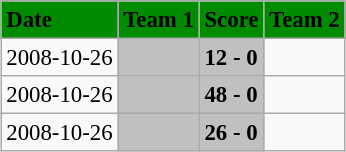<table class="wikitable" style="margin:0.5em auto; font-size:95%">
<tr bgcolor="#008B00">
<td><strong>Date</strong></td>
<td><strong>Team 1</strong></td>
<td><strong>Score</strong></td>
<td><strong>Team 2</strong></td>
</tr>
<tr>
<td>2008-10-26</td>
<td bgcolor="silver"><strong></strong></td>
<td bgcolor="silver"><strong>12 - 0</strong></td>
<td></td>
</tr>
<tr>
<td>2008-10-26</td>
<td bgcolor="silver"><strong></strong></td>
<td bgcolor="silver"><strong>48 - 0</strong></td>
<td></td>
</tr>
<tr>
<td>2008-10-26</td>
<td bgcolor="silver"><strong></strong></td>
<td bgcolor="silver"><strong>26 - 0</strong></td>
<td></td>
</tr>
</table>
